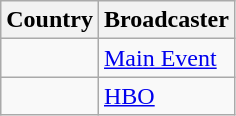<table class="wikitable">
<tr>
<th align=center>Country</th>
<th align=center>Broadcaster</th>
</tr>
<tr>
<td></td>
<td><a href='#'>Main Event</a></td>
</tr>
<tr>
<td></td>
<td><a href='#'>HBO</a></td>
</tr>
</table>
